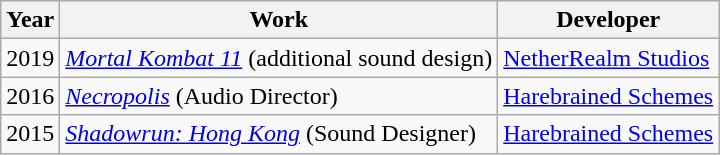<table class="wikitable">
<tr>
<th>Year</th>
<th>Work</th>
<th>Developer</th>
</tr>
<tr>
<td>2019</td>
<td><em><a href='#'>Mortal Kombat 11</a></em> (additional sound design)</td>
<td><a href='#'>NetherRealm Studios</a></td>
</tr>
<tr>
<td>2016</td>
<td><em><a href='#'>Necropolis</a></em> (Audio Director)</td>
<td><a href='#'>Harebrained Schemes</a></td>
</tr>
<tr>
<td>2015</td>
<td><em><a href='#'>Shadowrun: Hong Kong</a></em> (Sound Designer)</td>
<td><a href='#'>Harebrained Schemes</a></td>
</tr>
</table>
